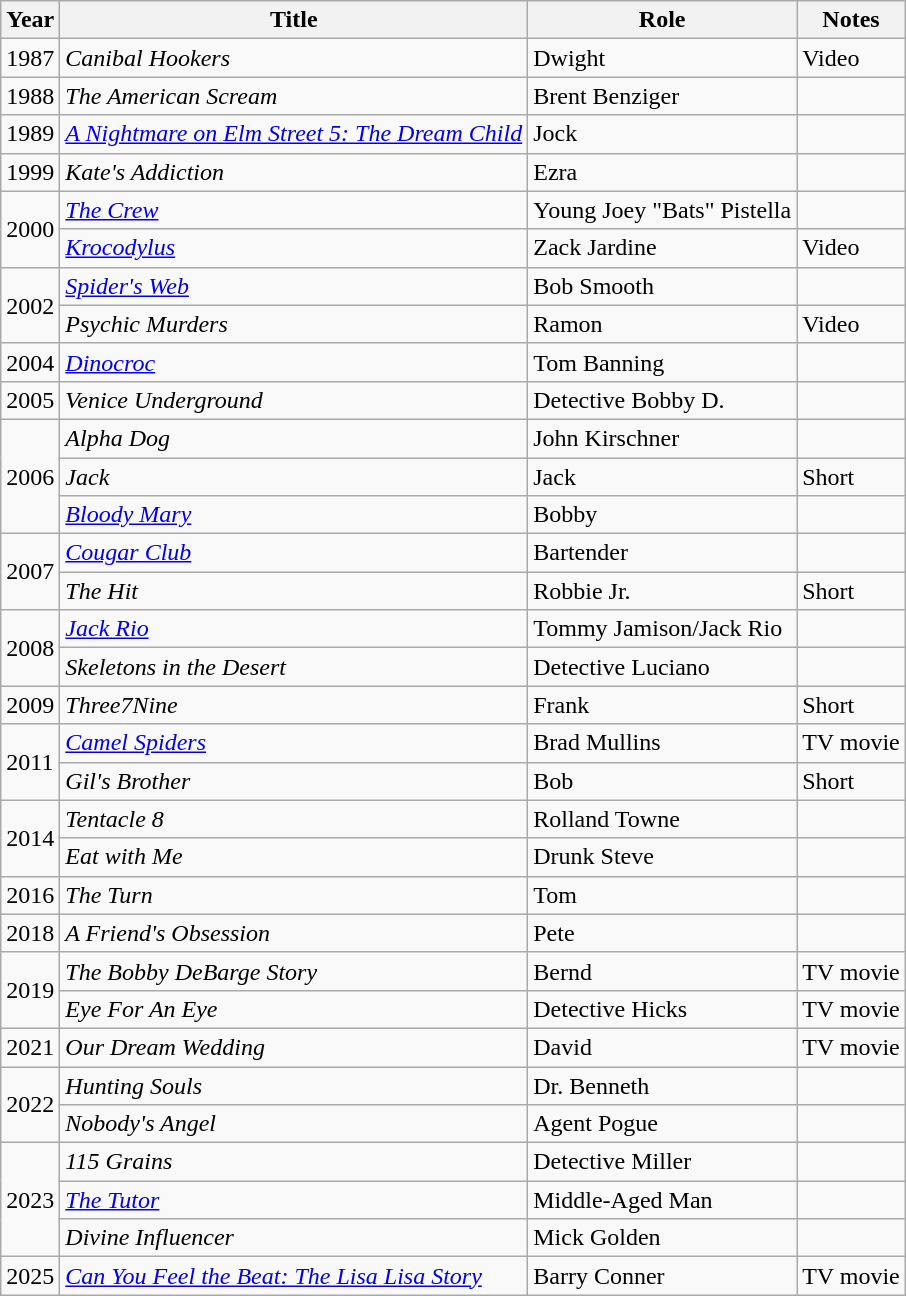<table class="wikitable sortable">
<tr>
<th>Year</th>
<th>Title</th>
<th>Role</th>
<th>Notes</th>
</tr>
<tr>
<td>1987</td>
<td><em>Canibal Hookers</em></td>
<td>Dwight</td>
<td>Video</td>
</tr>
<tr>
<td>1988</td>
<td><em>The American Scream</em></td>
<td>Brent Benziger</td>
<td></td>
</tr>
<tr>
<td>1989</td>
<td><em><a href='#'>A Nightmare on Elm Street 5: The Dream Child</a></em></td>
<td>Jock</td>
<td></td>
</tr>
<tr>
<td>1999</td>
<td><em>Kate's Addiction</em></td>
<td>Ezra</td>
<td></td>
</tr>
<tr>
<td rowspan=2>2000</td>
<td><em><a href='#'>The Crew</a></em></td>
<td>Young Joey "Bats" Pistella</td>
<td></td>
</tr>
<tr>
<td><em><a href='#'>Krocodylus</a></em></td>
<td>Zack Jardine</td>
<td>Video</td>
</tr>
<tr>
<td rowspan=2>2002</td>
<td><em><a href='#'>Spider's Web</a></em></td>
<td>Bob Smooth</td>
<td></td>
</tr>
<tr>
<td><em>Psychic Murders</em></td>
<td>Ramon</td>
<td>Video</td>
</tr>
<tr>
<td>2004</td>
<td><em><a href='#'>Dinocroc</a></em></td>
<td>Tom Banning</td>
<td></td>
</tr>
<tr>
<td>2005</td>
<td><em>Venice Underground</em></td>
<td>Detective Bobby D.</td>
<td></td>
</tr>
<tr>
<td rowspan=3>2006</td>
<td><em>Alpha Dog</em></td>
<td>John Kirschner</td>
<td></td>
</tr>
<tr>
<td><em>Jack</em></td>
<td>Jack</td>
<td>Short</td>
</tr>
<tr>
<td><em><a href='#'>Bloody Mary</a></em></td>
<td>Bobby</td>
<td></td>
</tr>
<tr>
<td rowspan=2>2007</td>
<td><em><a href='#'>Cougar Club</a></em></td>
<td>Bartender</td>
<td></td>
</tr>
<tr>
<td><em>The Hit</em></td>
<td>Robbie Jr.</td>
<td>Short</td>
</tr>
<tr>
<td rowspan=2>2008</td>
<td><em><a href='#'>Jack Rio</a></em></td>
<td>Tommy Jamison/Jack Rio</td>
<td></td>
</tr>
<tr>
<td><em>Skeletons in the Desert</em></td>
<td>Detective Luciano</td>
<td></td>
</tr>
<tr>
<td>2009</td>
<td><em>Three7Nine</em></td>
<td>Frank</td>
<td>Short</td>
</tr>
<tr>
<td rowspan=2>2011</td>
<td><em><a href='#'>Camel Spiders</a></em></td>
<td>Brad Mullins</td>
<td>TV movie</td>
</tr>
<tr>
<td><em>Gil's Brother</em></td>
<td>Bob</td>
<td>Short</td>
</tr>
<tr>
<td rowspan=2>2014</td>
<td><em>Tentacle 8</em></td>
<td>Rolland Towne</td>
<td></td>
</tr>
<tr>
<td><em>Eat with Me</em></td>
<td>Drunk Steve</td>
<td></td>
</tr>
<tr>
<td>2016</td>
<td><em>The Turn</em></td>
<td>Tom</td>
<td></td>
</tr>
<tr>
<td>2018</td>
<td><em>A Friend's Obsession</em></td>
<td>Pete</td>
<td></td>
</tr>
<tr>
<td rowspan=2>2019</td>
<td><em>The Bobby DeBarge Story</em></td>
<td>Bernd</td>
<td>TV movie</td>
</tr>
<tr>
<td><em>Eye For An Eye</em></td>
<td>Detective Hicks</td>
<td>TV movie</td>
</tr>
<tr>
<td>2021</td>
<td><em>Our Dream Wedding</em></td>
<td>David</td>
<td>TV movie</td>
</tr>
<tr>
<td rowspan=2>2022</td>
<td><em>Hunting Souls</em></td>
<td>Dr. Benneth</td>
<td></td>
</tr>
<tr>
<td><em>Nobody's Angel</em></td>
<td>Agent Pogue</td>
<td></td>
</tr>
<tr>
<td rowspan=3>2023</td>
<td><em>115 Grains</em></td>
<td>Detective Miller</td>
<td></td>
</tr>
<tr>
<td><em><a href='#'>The Tutor</a></em></td>
<td>Middle-Aged Man</td>
<td></td>
</tr>
<tr>
<td><em>Divine Influencer</em></td>
<td>Mick Golden</td>
<td></td>
</tr>
<tr>
<td>2025</td>
<td><em><a href='#'>Can You Feel the Beat: The Lisa Lisa Story</a></em></td>
<td>Barry Conner</td>
<td>TV movie</td>
</tr>
</table>
